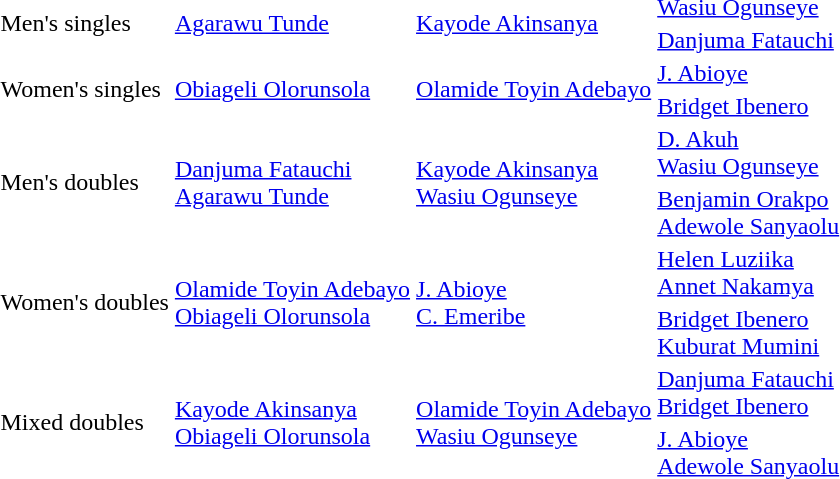<table>
<tr>
<td rowspan=2>Men's singles</td>
<td rowspan=2> <a href='#'>Agarawu Tunde</a></td>
<td rowspan=2> <a href='#'>Kayode Akinsanya</a></td>
<td> <a href='#'>Wasiu Ogunseye</a></td>
</tr>
<tr>
<td> <a href='#'>Danjuma Fatauchi</a></td>
</tr>
<tr>
<td rowspan=2>Women's singles</td>
<td rowspan=2> <a href='#'>Obiageli Olorunsola</a></td>
<td rowspan=2> <a href='#'>Olamide Toyin Adebayo</a></td>
<td> <a href='#'>J. Abioye</a></td>
</tr>
<tr>
<td> <a href='#'>Bridget Ibenero</a></td>
</tr>
<tr>
<td rowspan=2>Men's doubles</td>
<td rowspan=2> <a href='#'>Danjuma Fatauchi</a><br> <a href='#'>Agarawu Tunde</a></td>
<td rowspan=2> <a href='#'>Kayode Akinsanya</a><br> <a href='#'>Wasiu Ogunseye</a></td>
<td> <a href='#'>D. Akuh</a><br> <a href='#'>Wasiu Ogunseye</a></td>
</tr>
<tr>
<td> <a href='#'>Benjamin Orakpo</a><br> <a href='#'>Adewole Sanyaolu</a></td>
</tr>
<tr>
<td rowspan=2>Women's doubles</td>
<td rowspan=2> <a href='#'>Olamide Toyin Adebayo</a><br> <a href='#'>Obiageli Olorunsola</a></td>
<td rowspan=2> <a href='#'>J. Abioye</a><br> <a href='#'>C. Emeribe</a></td>
<td> <a href='#'>Helen Luziika</a><br> <a href='#'>Annet Nakamya</a></td>
</tr>
<tr>
<td> <a href='#'>Bridget Ibenero</a><br> <a href='#'>Kuburat Mumini</a></td>
</tr>
<tr>
<td rowspan=2>Mixed doubles</td>
<td rowspan=2> <a href='#'>Kayode Akinsanya</a><br> <a href='#'>Obiageli Olorunsola</a></td>
<td rowspan=2> <a href='#'>Olamide Toyin Adebayo</a><br> <a href='#'>Wasiu Ogunseye</a></td>
<td> <a href='#'>Danjuma Fatauchi</a><br> <a href='#'>Bridget Ibenero</a></td>
</tr>
<tr>
<td> <a href='#'>J. Abioye</a><br> <a href='#'>Adewole Sanyaolu</a></td>
</tr>
</table>
